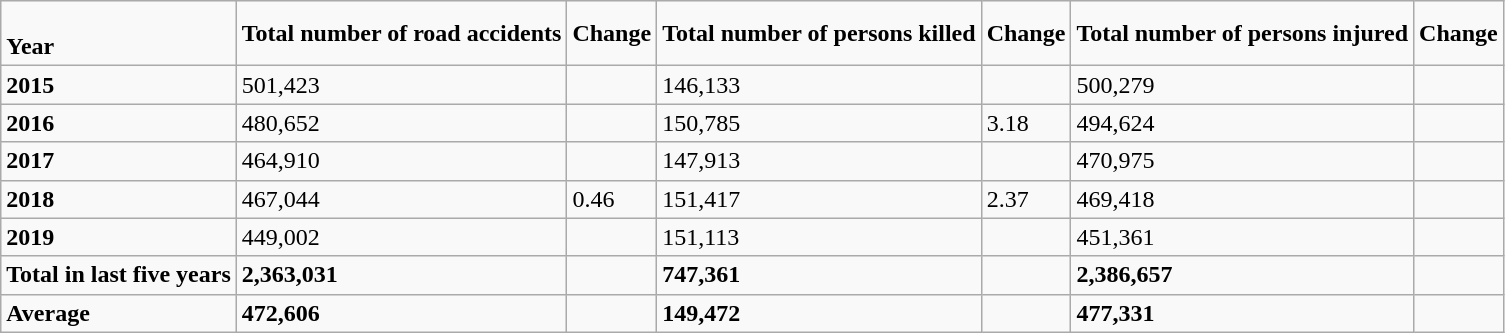<table class="wikitable">
<tr>
<td><br><strong>Year</strong></td>
<td><strong>Total number of road accidents</strong></td>
<td><strong>Change</strong></td>
<td><strong>Total number of persons killed</strong></td>
<td><strong>Change</strong></td>
<td><strong>Total number of persons injured</strong></td>
<td><strong>Change</strong></td>
</tr>
<tr>
<td><strong>2015</strong></td>
<td>501,423</td>
<td></td>
<td>146,133</td>
<td></td>
<td>500,279</td>
<td></td>
</tr>
<tr>
<td><strong>2016</strong></td>
<td>480,652</td>
<td></td>
<td>150,785</td>
<td>3.18</td>
<td>494,624</td>
<td></td>
</tr>
<tr>
<td><strong>2017</strong></td>
<td>464,910</td>
<td></td>
<td>147,913</td>
<td></td>
<td>470,975</td>
<td></td>
</tr>
<tr>
<td><strong>2018</strong></td>
<td>467,044</td>
<td>0.46</td>
<td>151,417</td>
<td>2.37</td>
<td>469,418</td>
<td></td>
</tr>
<tr>
<td><strong>2019</strong></td>
<td>449,002</td>
<td></td>
<td>151,113</td>
<td></td>
<td>451,361</td>
<td></td>
</tr>
<tr>
<td><strong>Total in last five years</strong></td>
<td><strong>2,363,031</strong></td>
<td></td>
<td><strong>747,361</strong></td>
<td></td>
<td><strong>2,386,657</strong></td>
<td></td>
</tr>
<tr>
<td><strong>Average</strong></td>
<td><strong>472,606</strong></td>
<td></td>
<td><strong>149,472</strong></td>
<td></td>
<td><strong>477,331</strong></td>
<td></td>
</tr>
</table>
